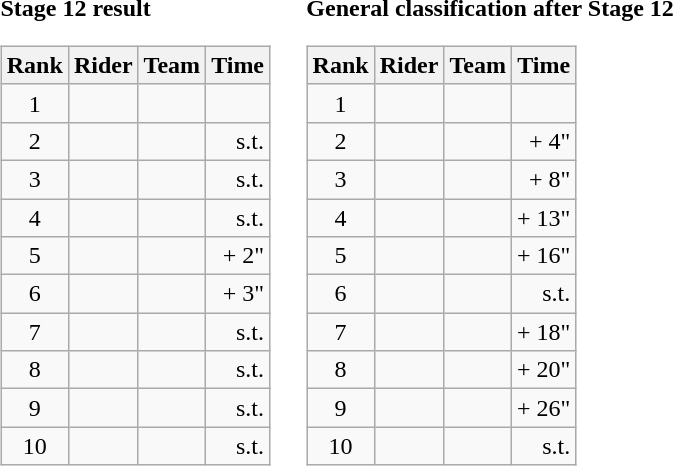<table>
<tr>
<td><strong>Stage 12 result</strong><br><table class="wikitable">
<tr>
<th scope="col">Rank</th>
<th scope="col">Rider</th>
<th scope="col">Team</th>
<th scope="col">Time</th>
</tr>
<tr>
<td style="text-align:center;">1</td>
<td></td>
<td></td>
<td style="text-align:right;"></td>
</tr>
<tr>
<td style="text-align:center;">2</td>
<td></td>
<td></td>
<td style="text-align:right;">s.t.</td>
</tr>
<tr>
<td style="text-align:center;">3</td>
<td></td>
<td></td>
<td style="text-align:right;">s.t.</td>
</tr>
<tr>
<td style="text-align:center;">4</td>
<td></td>
<td></td>
<td style="text-align:right;">s.t.</td>
</tr>
<tr>
<td style="text-align:center;">5</td>
<td></td>
<td></td>
<td style="text-align:right;">+ 2"</td>
</tr>
<tr>
<td style="text-align:center;">6</td>
<td></td>
<td></td>
<td style="text-align:right;">+ 3"</td>
</tr>
<tr>
<td style="text-align:center;">7</td>
<td></td>
<td></td>
<td style="text-align:right;">s.t.</td>
</tr>
<tr>
<td style="text-align:center;">8</td>
<td></td>
<td></td>
<td style="text-align:right;">s.t.</td>
</tr>
<tr>
<td style="text-align:center;">9</td>
<td></td>
<td></td>
<td style="text-align:right;">s.t.</td>
</tr>
<tr>
<td style="text-align:center;">10</td>
<td></td>
<td></td>
<td style="text-align:right;">s.t.</td>
</tr>
</table>
</td>
<td></td>
<td><strong>General classification after Stage 12</strong><br><table class="wikitable">
<tr>
<th scope="col">Rank</th>
<th scope="col">Rider</th>
<th scope="col">Team</th>
<th scope="col">Time</th>
</tr>
<tr>
<td style="text-align:center;">1</td>
<td></td>
<td></td>
<td style="text-align:right;"></td>
</tr>
<tr>
<td style="text-align:center;">2</td>
<td></td>
<td></td>
<td style="text-align:right;">+ 4"</td>
</tr>
<tr>
<td style="text-align:center;">3</td>
<td></td>
<td></td>
<td style="text-align:right;">+ 8"</td>
</tr>
<tr>
<td style="text-align:center;">4</td>
<td></td>
<td></td>
<td style="text-align:right;">+ 13"</td>
</tr>
<tr>
<td style="text-align:center;">5</td>
<td></td>
<td></td>
<td style="text-align:right;">+ 16"</td>
</tr>
<tr>
<td style="text-align:center;">6</td>
<td></td>
<td></td>
<td style="text-align:right;">s.t.</td>
</tr>
<tr>
<td style="text-align:center;">7</td>
<td></td>
<td></td>
<td style="text-align:right;">+ 18"</td>
</tr>
<tr>
<td style="text-align:center;">8</td>
<td></td>
<td></td>
<td style="text-align:right;">+ 20"</td>
</tr>
<tr>
<td style="text-align:center;">9</td>
<td></td>
<td></td>
<td style="text-align:right;">+ 26"</td>
</tr>
<tr>
<td style="text-align:center;">10</td>
<td></td>
<td></td>
<td style="text-align:right;">s.t.</td>
</tr>
</table>
</td>
</tr>
</table>
